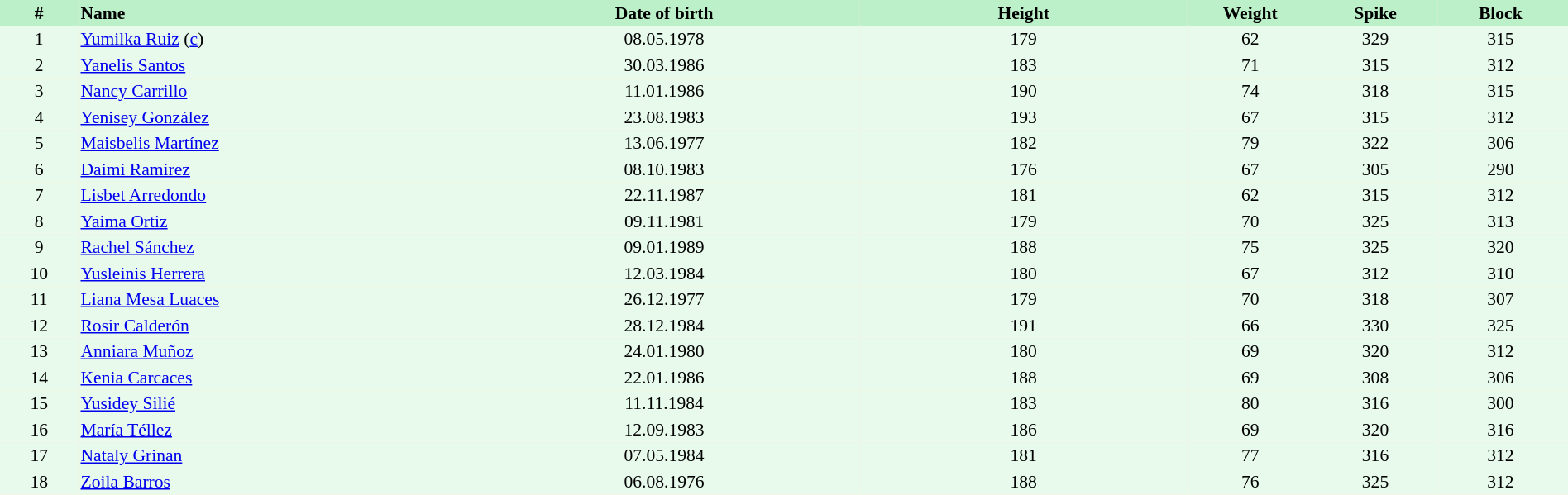<table border=0 cellpadding=2 cellspacing=0  |- bgcolor=#FFECCE style="text-align:center; font-size:90%;" width=100%>
<tr bgcolor=#BBF0C9>
<th width=5%>#</th>
<th width=25% align=left>Name</th>
<th width=25%>Date of birth</th>
<th width=21%>Height</th>
<th width=8%>Weight</th>
<th width=8%>Spike</th>
<th width=8%>Block</th>
<th></th>
</tr>
<tr bgcolor=#E7FAEC>
<td>1</td>
<td align=left><a href='#'>Yumilka Ruiz</a> (<a href='#'>c</a>)</td>
<td>08.05.1978</td>
<td>179</td>
<td>62</td>
<td>329</td>
<td>315</td>
<td></td>
</tr>
<tr bgcolor=#E7FAEC>
<td>2</td>
<td align=left><a href='#'>Yanelis Santos</a></td>
<td>30.03.1986</td>
<td>183</td>
<td>71</td>
<td>315</td>
<td>312</td>
<td></td>
</tr>
<tr bgcolor=#E7FAEC>
<td>3</td>
<td align=left><a href='#'>Nancy Carrillo</a></td>
<td>11.01.1986</td>
<td>190</td>
<td>74</td>
<td>318</td>
<td>315</td>
<td></td>
</tr>
<tr bgcolor=#E7FAEC>
<td>4</td>
<td align=left><a href='#'>Yenisey González</a></td>
<td>23.08.1983</td>
<td>193</td>
<td>67</td>
<td>315</td>
<td>312</td>
<td></td>
</tr>
<tr bgcolor=#E7FAEC>
<td>5</td>
<td align=left><a href='#'>Maisbelis Martínez</a></td>
<td>13.06.1977</td>
<td>182</td>
<td>79</td>
<td>322</td>
<td>306</td>
<td></td>
</tr>
<tr bgcolor=#E7FAEC>
<td>6</td>
<td align=left><a href='#'>Daimí Ramírez</a></td>
<td>08.10.1983</td>
<td>176</td>
<td>67</td>
<td>305</td>
<td>290</td>
<td></td>
</tr>
<tr bgcolor=#E7FAEC>
<td>7</td>
<td align=left><a href='#'>Lisbet Arredondo</a></td>
<td>22.11.1987</td>
<td>181</td>
<td>62</td>
<td>315</td>
<td>312</td>
<td></td>
</tr>
<tr bgcolor=#E7FAEC>
<td>8</td>
<td align=left><a href='#'>Yaima Ortiz</a></td>
<td>09.11.1981</td>
<td>179</td>
<td>70</td>
<td>325</td>
<td>313</td>
<td></td>
</tr>
<tr bgcolor=#E7FAEC>
<td>9</td>
<td align=left><a href='#'>Rachel Sánchez</a></td>
<td>09.01.1989</td>
<td>188</td>
<td>75</td>
<td>325</td>
<td>320</td>
<td></td>
</tr>
<tr bgcolor=#E7FAEC>
<td>10</td>
<td align=left><a href='#'>Yusleinis Herrera</a></td>
<td>12.03.1984</td>
<td>180</td>
<td>67</td>
<td>312</td>
<td>310</td>
<td></td>
</tr>
<tr bgcolor=#E7FAEC>
<td>11</td>
<td align=left><a href='#'>Liana Mesa Luaces</a></td>
<td>26.12.1977</td>
<td>179</td>
<td>70</td>
<td>318</td>
<td>307</td>
<td></td>
</tr>
<tr bgcolor=#E7FAEC>
<td>12</td>
<td align=left><a href='#'>Rosir Calderón</a></td>
<td>28.12.1984</td>
<td>191</td>
<td>66</td>
<td>330</td>
<td>325</td>
<td></td>
</tr>
<tr bgcolor=#E7FAEC>
<td>13</td>
<td align=left><a href='#'>Anniara Muñoz</a></td>
<td>24.01.1980</td>
<td>180</td>
<td>69</td>
<td>320</td>
<td>312</td>
<td></td>
</tr>
<tr bgcolor=#E7FAEC>
<td>14</td>
<td align=left><a href='#'>Kenia Carcaces</a></td>
<td>22.01.1986</td>
<td>188</td>
<td>69</td>
<td>308</td>
<td>306</td>
<td></td>
</tr>
<tr bgcolor=#E7FAEC>
<td>15</td>
<td align=left><a href='#'>Yusidey Silié</a></td>
<td>11.11.1984</td>
<td>183</td>
<td>80</td>
<td>316</td>
<td>300</td>
<td></td>
</tr>
<tr bgcolor=#E7FAEC>
<td>16</td>
<td align=left><a href='#'>María Téllez</a></td>
<td>12.09.1983</td>
<td>186</td>
<td>69</td>
<td>320</td>
<td>316</td>
<td></td>
</tr>
<tr bgcolor=#E7FAEC>
<td>17</td>
<td align=left><a href='#'>Nataly Grinan</a></td>
<td>07.05.1984</td>
<td>181</td>
<td>77</td>
<td>316</td>
<td>312</td>
<td></td>
</tr>
<tr bgcolor=#E7FAEC>
<td>18</td>
<td align=left><a href='#'>Zoila Barros</a></td>
<td>06.08.1976</td>
<td>188</td>
<td>76</td>
<td>325</td>
<td>312</td>
<td></td>
</tr>
</table>
